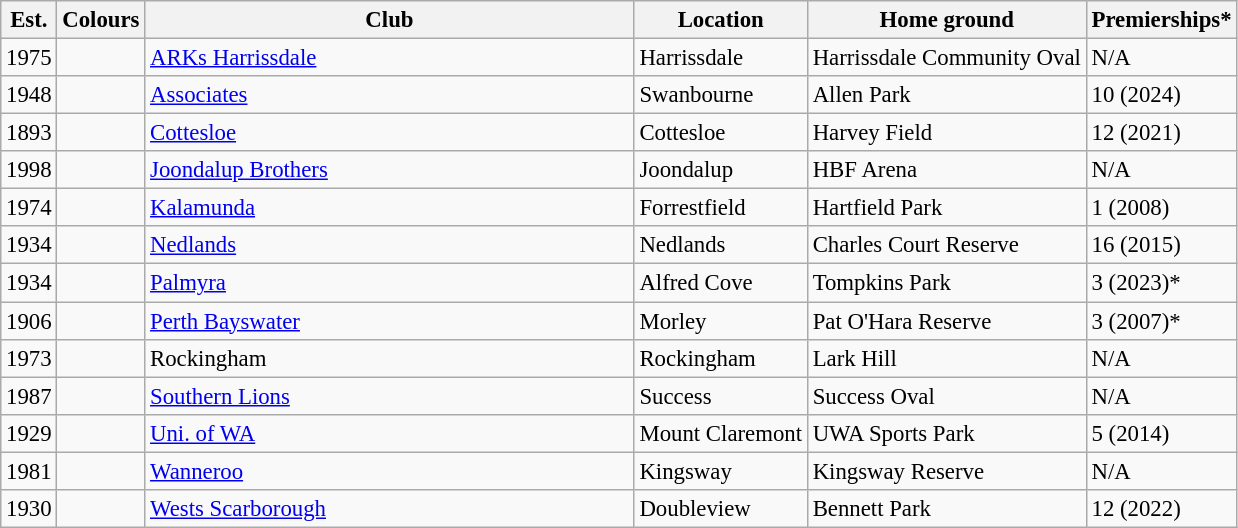<table class="wikitable sortable" style="text-align:left;font-size:95%;">
<tr>
<th>Est.</th>
<th>Colours</th>
<th style="width:21em;">Club</th>
<th>Location</th>
<th>Home ground</th>
<th>Premierships*</th>
</tr>
<tr>
<td>1975</td>
<td align="center"></td>
<td><a href='#'>ARKs Harrissdale</a></td>
<td>Harrissdale</td>
<td>Harrissdale Community Oval</td>
<td>N/A</td>
</tr>
<tr>
<td>1948</td>
<td align="center"></td>
<td><a href='#'>Associates</a></td>
<td>Swanbourne</td>
<td>Allen Park</td>
<td>10 (2024)</td>
</tr>
<tr>
<td>1893</td>
<td align="center"></td>
<td><a href='#'>Cottesloe</a></td>
<td>Cottesloe</td>
<td>Harvey Field</td>
<td>12 (2021)</td>
</tr>
<tr>
<td>1998</td>
<td align="center"></td>
<td><a href='#'>Joondalup Brothers</a></td>
<td>Joondalup</td>
<td>HBF Arena</td>
<td>N/A</td>
</tr>
<tr>
<td>1974</td>
<td align="center"></td>
<td><a href='#'>Kalamunda</a></td>
<td>Forrestfield</td>
<td>Hartfield Park</td>
<td>1 (2008)</td>
</tr>
<tr>
<td>1934</td>
<td align="center"></td>
<td><a href='#'>Nedlands</a></td>
<td>Nedlands</td>
<td>Charles Court Reserve</td>
<td>16 (2015)</td>
</tr>
<tr>
<td>1934</td>
<td align="center"></td>
<td><a href='#'>Palmyra</a></td>
<td>Alfred Cove</td>
<td>Tompkins Park</td>
<td>3 (2023)*</td>
</tr>
<tr>
<td>1906</td>
<td align="center"></td>
<td><a href='#'>Perth Bayswater</a></td>
<td>Morley</td>
<td>Pat O'Hara Reserve</td>
<td>3 (2007)*</td>
</tr>
<tr>
<td>1973</td>
<td align="center"></td>
<td>Rockingham</td>
<td>Rockingham</td>
<td>Lark Hill</td>
<td>N/A</td>
</tr>
<tr>
<td>1987</td>
<td align="center"></td>
<td><a href='#'>Southern Lions</a></td>
<td>Success</td>
<td>Success Oval</td>
<td>N/A</td>
</tr>
<tr>
<td>1929</td>
<td align="center"></td>
<td><a href='#'>Uni. of WA</a></td>
<td>Mount Claremont</td>
<td>UWA Sports Park</td>
<td>5 (2014)</td>
</tr>
<tr>
<td>1981</td>
<td align="center"></td>
<td><a href='#'>Wanneroo</a></td>
<td>Kingsway</td>
<td>Kingsway Reserve</td>
<td>N/A</td>
</tr>
<tr>
<td>1930</td>
<td align="center"></td>
<td><a href='#'>Wests Scarborough</a></td>
<td>Doubleview</td>
<td>Bennett Park</td>
<td>12 (2022)</td>
</tr>
</table>
